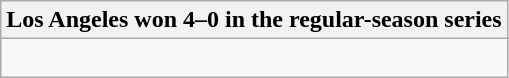<table class="wikitable collapsible collapsed">
<tr>
<th>Los Angeles won 4–0 in the regular-season series</th>
</tr>
<tr>
<td><br>


</td>
</tr>
</table>
